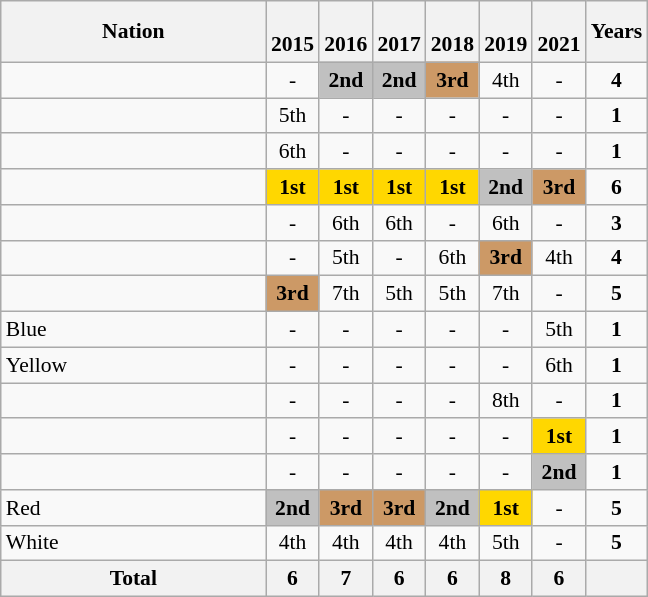<table class="wikitable" style="text-align:center; font-size:90%">
<tr>
<th width=170>Nation</th>
<th><br>2015</th>
<th><br>2016</th>
<th><br>2017</th>
<th><br>2018</th>
<th><br>2019</th>
<th><br>2021</th>
<th>Years</th>
</tr>
<tr>
<td align=left></td>
<td>-</td>
<td bgcolor=silver><strong>2nd</strong></td>
<td bgcolor=silver><strong>2nd</strong></td>
<td bgcolor=#cc9966><strong>3rd</strong></td>
<td>4th</td>
<td>-</td>
<td><strong>4</strong></td>
</tr>
<tr>
<td align=left></td>
<td>5th</td>
<td>-</td>
<td>-</td>
<td>-</td>
<td>-</td>
<td>-</td>
<td><strong>1</strong></td>
</tr>
<tr>
<td align=left></td>
<td>6th</td>
<td>-</td>
<td>-</td>
<td>-</td>
<td>-</td>
<td>-</td>
<td><strong>1</strong></td>
</tr>
<tr>
<td align=left></td>
<td bgcolor=gold><strong>1st</strong></td>
<td bgcolor=gold><strong>1st</strong></td>
<td bgcolor=gold><strong>1st</strong></td>
<td bgcolor=gold><strong>1st</strong></td>
<td bgcolor=silver><strong>2nd</strong></td>
<td bgcolor=#cc9966><strong>3rd</strong></td>
<td><strong>6</strong></td>
</tr>
<tr>
<td align=left></td>
<td>-</td>
<td>6th</td>
<td>6th</td>
<td>-</td>
<td>6th</td>
<td>-</td>
<td><strong>3</strong></td>
</tr>
<tr>
<td align=left></td>
<td>-</td>
<td>5th</td>
<td>-</td>
<td>6th</td>
<td bgcolor=#cc9966><strong>3rd</strong></td>
<td>4th</td>
<td><strong>4</strong></td>
</tr>
<tr>
<td align=left></td>
<td bgcolor=#cc9966><strong>3rd</strong></td>
<td>7th</td>
<td>5th</td>
<td>5th</td>
<td>7th</td>
<td>-</td>
<td><strong>5</strong></td>
</tr>
<tr>
<td align=left> Blue</td>
<td>-</td>
<td>-</td>
<td>-</td>
<td>-</td>
<td>-</td>
<td>5th</td>
<td><strong>1</strong></td>
</tr>
<tr>
<td align=left> Yellow</td>
<td>-</td>
<td>-</td>
<td>-</td>
<td>-</td>
<td>-</td>
<td>6th</td>
<td><strong>1</strong></td>
</tr>
<tr>
<td align=left></td>
<td>-</td>
<td>-</td>
<td>-</td>
<td>-</td>
<td>8th</td>
<td>-</td>
<td><strong>1</strong></td>
</tr>
<tr>
<td align=left></td>
<td>-</td>
<td>-</td>
<td>-</td>
<td>-</td>
<td>-</td>
<td bgcolor=gold><strong>1st</strong></td>
<td><strong>1</strong></td>
</tr>
<tr>
<td align=left></td>
<td>-</td>
<td>-</td>
<td>-</td>
<td>-</td>
<td>-</td>
<td bgcolor=silver><strong>2nd</strong></td>
<td><strong>1</strong></td>
</tr>
<tr>
<td align=left> Red</td>
<td bgcolor=silver><strong>2nd</strong></td>
<td bgcolor=#cc9966><strong>3rd</strong></td>
<td bgcolor=#cc9966><strong>3rd</strong></td>
<td bgcolor=silver><strong>2nd</strong></td>
<td bgcolor=gold><strong>1st</strong></td>
<td>-</td>
<td><strong>5</strong></td>
</tr>
<tr>
<td align=left> White</td>
<td>4th</td>
<td>4th</td>
<td>4th</td>
<td>4th</td>
<td>5th</td>
<td>-</td>
<td><strong>5</strong></td>
</tr>
<tr>
<th>Total</th>
<th>6</th>
<th>7</th>
<th>6</th>
<th>6</th>
<th>8</th>
<th>6</th>
<th></th>
</tr>
</table>
